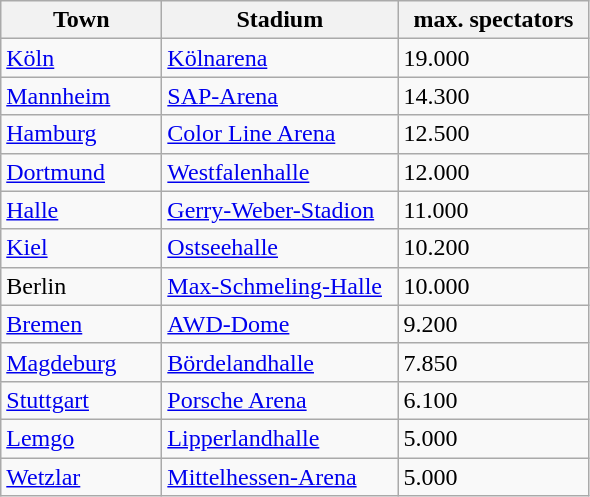<table class="wikitable sortable">
<tr>
<th width="100">Town</th>
<th width="150">Stadium</th>
<th width="120">max. spectators</th>
</tr>
<tr>
<td><a href='#'>Köln</a></td>
<td><a href='#'>Kölnarena</a></td>
<td>19.000</td>
</tr>
<tr>
<td><a href='#'>Mannheim</a></td>
<td><a href='#'>SAP-Arena</a></td>
<td>14.300</td>
</tr>
<tr>
<td><a href='#'>Hamburg</a></td>
<td><a href='#'>Color Line Arena</a></td>
<td>12.500</td>
</tr>
<tr>
<td><a href='#'>Dortmund</a></td>
<td><a href='#'>Westfalenhalle</a></td>
<td>12.000</td>
</tr>
<tr>
<td><a href='#'>Halle</a></td>
<td><a href='#'>Gerry-Weber-Stadion</a></td>
<td>11.000</td>
</tr>
<tr>
<td><a href='#'>Kiel</a></td>
<td><a href='#'>Ostseehalle</a></td>
<td>10.200</td>
</tr>
<tr>
<td>Berlin</td>
<td><a href='#'>Max-Schmeling-Halle</a></td>
<td>10.000</td>
</tr>
<tr>
<td><a href='#'>Bremen</a></td>
<td><a href='#'>AWD-Dome</a></td>
<td>9.200</td>
</tr>
<tr>
<td><a href='#'>Magdeburg</a></td>
<td><a href='#'>Bördelandhalle</a></td>
<td>7.850</td>
</tr>
<tr>
<td><a href='#'>Stuttgart</a></td>
<td><a href='#'>Porsche Arena</a></td>
<td>6.100</td>
</tr>
<tr>
<td><a href='#'>Lemgo</a></td>
<td><a href='#'>Lipperlandhalle</a></td>
<td>5.000</td>
</tr>
<tr>
<td><a href='#'>Wetzlar</a></td>
<td><a href='#'>Mittelhessen-Arena</a></td>
<td>5.000</td>
</tr>
</table>
